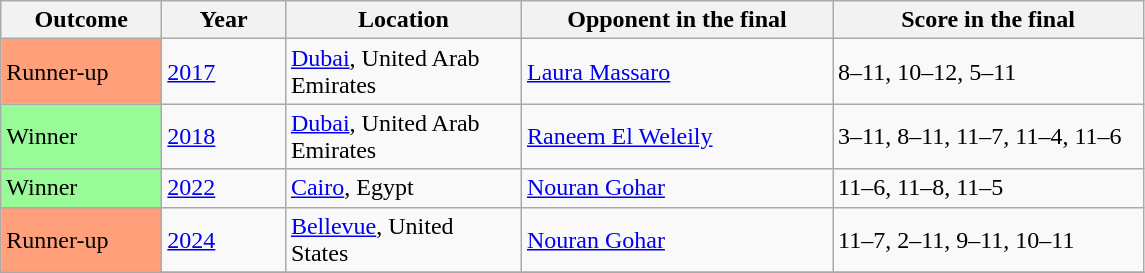<table class="sortable wikitable">
<tr>
<th style="width:100px;">Outcome</th>
<th style="width:75px;">Year</th>
<th style="width:150px;">Location</th>
<th style="width:200px;">Opponent in the final</th>
<th style="width:200px;">Score in the final</th>
</tr>
<tr>
<td style="background:#ffa07a;">Runner-up</td>
<td><a href='#'>2017</a></td>
<td><a href='#'>Dubai</a>, United Arab Emirates</td>
<td> <a href='#'>Laura Massaro</a></td>
<td>8–11, 10–12, 5–11</td>
</tr>
<tr>
<td style="background:#98fb98;">Winner</td>
<td><a href='#'>2018</a></td>
<td><a href='#'>Dubai</a>, United Arab Emirates</td>
<td> <a href='#'>Raneem El Weleily</a></td>
<td>3–11, 8–11, 11–7, 11–4, 11–6</td>
</tr>
<tr>
<td style="background:#98fb98;">Winner</td>
<td><a href='#'>2022</a></td>
<td><a href='#'>Cairo</a>, Egypt</td>
<td> <a href='#'>Nouran Gohar</a></td>
<td>11–6, 11–8, 11–5</td>
</tr>
<tr>
<td style="background:#ffa07a;">Runner-up</td>
<td><a href='#'>2024</a></td>
<td><a href='#'>Bellevue</a>, United States</td>
<td> <a href='#'>Nouran Gohar</a></td>
<td>11–7, 2–11, 9–11, 10–11</td>
</tr>
<tr>
</tr>
</table>
